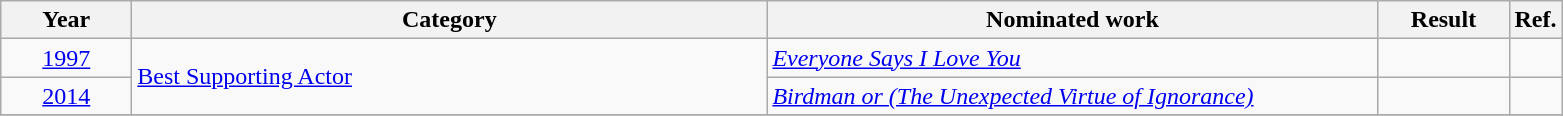<table class=wikitable>
<tr>
<th scope="col" style="width:5em;">Year</th>
<th scope="col" style="width:26em;">Category</th>
<th scope="col" style="width:25em;">Nominated work</th>
<th scope="col" style="width:5em;">Result</th>
<th>Ref.</th>
</tr>
<tr>
<td style="text-align:center;"><a href='#'>1997</a></td>
<td rowspan="2"><a href='#'>Best Supporting Actor</a></td>
<td><em><a href='#'>Everyone Says I Love You</a></em></td>
<td></td>
<td></td>
</tr>
<tr>
<td style="text-align:center;"><a href='#'>2014</a></td>
<td><em><a href='#'>Birdman or (The Unexpected Virtue of Ignorance)</a></em></td>
<td></td>
<td></td>
</tr>
<tr>
</tr>
</table>
